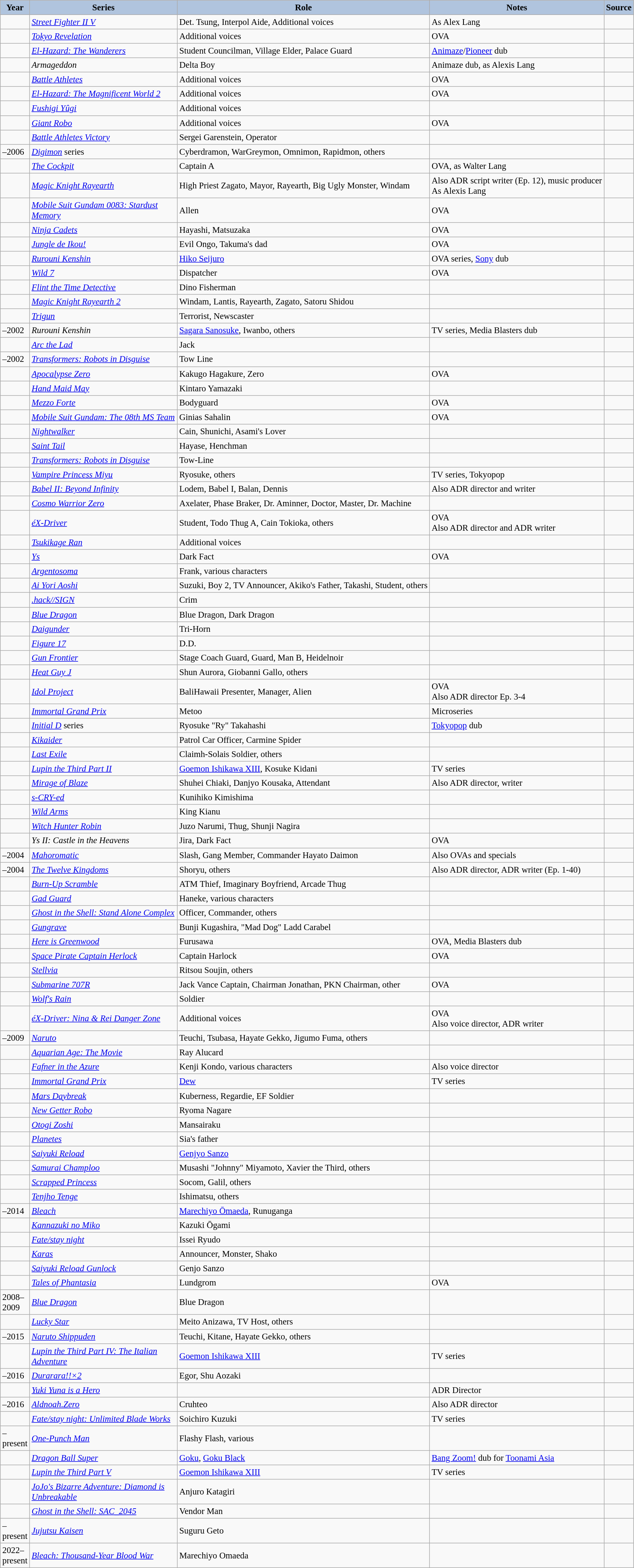<table class="wikitable sortable plainrowheaders" style="width=95%; font-size: 95%;">
<tr>
<th style="background:#b0c4de; width:40px;">Year </th>
<th style="background:#b0c4de; width:250px;">Series</th>
<th style="background:#b0c4de;">Role </th>
<th style="background:#b0c4de;">Notes </th>
<th style="background:#b0c4de;" class="unsortable">Source</th>
</tr>
<tr>
<td></td>
<td><em><a href='#'>Street Fighter II V</a></em></td>
<td>Det. Tsung, Interpol Aide, Additional voices</td>
<td>As Alex Lang</td>
<td></td>
</tr>
<tr>
<td></td>
<td><em><a href='#'>Tokyo Revelation</a></em></td>
<td>Additional voices </td>
<td>OVA</td>
<td></td>
</tr>
<tr>
<td></td>
<td><em><a href='#'>El-Hazard: The Wanderers</a></em></td>
<td>Student Councilman, Village Elder, Palace Guard</td>
<td><a href='#'>Animaze</a>/<a href='#'>Pioneer</a> dub</td>
<td></td>
</tr>
<tr>
<td></td>
<td><em>Armageddon</em></td>
<td>Delta Boy</td>
<td>Animaze dub, as Alexis Lang</td>
<td></td>
</tr>
<tr>
<td></td>
<td><em><a href='#'>Battle Athletes</a></em></td>
<td>Additional voices</td>
<td>OVA</td>
<td></td>
</tr>
<tr>
<td></td>
<td><em><a href='#'>El-Hazard: The Magnificent World 2</a></em></td>
<td>Additional voices</td>
<td>OVA</td>
<td></td>
</tr>
<tr>
<td></td>
<td><em><a href='#'>Fushigi Yûgi</a></em></td>
<td>Additional voices</td>
<td> </td>
<td></td>
</tr>
<tr>
<td></td>
<td><em><a href='#'>Giant Robo</a></em></td>
<td>Additional voices</td>
<td>OVA</td>
<td></td>
</tr>
<tr>
<td></td>
<td><em><a href='#'>Battle Athletes Victory</a></em></td>
<td>Sergei Garenstein, Operator</td>
<td> </td>
<td></td>
</tr>
<tr>
<td>–2006</td>
<td><em><a href='#'>Digimon</a></em> series</td>
<td>Cyberdramon, WarGreymon, Omnimon, Rapidmon, others</td>
<td> </td>
<td> </td>
</tr>
<tr>
<td></td>
<td><em><a href='#'>The Cockpit</a></em></td>
<td>Captain A</td>
<td>OVA, as Walter Lang</td>
<td></td>
</tr>
<tr>
<td></td>
<td><em><a href='#'>Magic Knight Rayearth</a></em></td>
<td>High Priest Zagato, Mayor, Rayearth, Big Ugly Monster, Windam</td>
<td>Also ADR script writer (Ep. 12), music producer<br>As Alexis Lang</td>
<td></td>
</tr>
<tr>
<td></td>
<td><em><a href='#'>Mobile Suit Gundam 0083: Stardust Memory</a></em></td>
<td>Allen</td>
<td>OVA</td>
<td></td>
</tr>
<tr>
<td></td>
<td><em><a href='#'>Ninja Cadets</a></em></td>
<td>Hayashi, Matsuzaka</td>
<td>OVA</td>
<td></td>
</tr>
<tr>
<td></td>
<td><em><a href='#'>Jungle de Ikou!</a></em></td>
<td>Evil Ongo, Takuma's dad</td>
<td>OVA</td>
<td></td>
</tr>
<tr>
<td></td>
<td><em><a href='#'>Rurouni Kenshin</a></em></td>
<td><a href='#'>Hiko Seijuro</a></td>
<td>OVA series, <a href='#'>Sony</a> dub</td>
<td></td>
</tr>
<tr>
<td></td>
<td><em><a href='#'>Wild 7</a></em></td>
<td>Dispatcher</td>
<td>OVA</td>
<td></td>
</tr>
<tr>
<td></td>
<td><em><a href='#'>Flint the Time Detective</a></em></td>
<td>Dino Fisherman</td>
<td> </td>
<td></td>
</tr>
<tr>
<td></td>
<td><em><a href='#'>Magic Knight Rayearth 2</a></em></td>
<td>Windam, Lantis, Rayearth, Zagato, Satoru Shidou</td>
<td> </td>
<td></td>
</tr>
<tr>
<td></td>
<td><em><a href='#'>Trigun</a></em></td>
<td>Terrorist, Newscaster</td>
<td> </td>
<td></td>
</tr>
<tr>
<td>–2002</td>
<td><em>Rurouni Kenshin</em></td>
<td><a href='#'>Sagara Sanosuke</a>, Iwanbo, others</td>
<td>TV series, Media Blasters dub</td>
<td></td>
</tr>
<tr>
<td></td>
<td><em><a href='#'>Arc the Lad</a></em></td>
<td>Jack</td>
<td> </td>
<td></td>
</tr>
<tr>
<td>–2002</td>
<td><em><a href='#'>Transformers: Robots in Disguise</a></em></td>
<td>Tow Line</td>
<td> </td>
<td> </td>
</tr>
<tr>
<td></td>
<td><em><a href='#'>Apocalypse Zero</a></em></td>
<td>Kakugo Hagakure, Zero</td>
<td>OVA</td>
<td></td>
</tr>
<tr>
<td></td>
<td><em><a href='#'>Hand Maid May</a></em></td>
<td>Kintaro Yamazaki</td>
<td> </td>
<td></td>
</tr>
<tr>
<td></td>
<td><em><a href='#'>Mezzo Forte</a></em></td>
<td>Bodyguard</td>
<td>OVA</td>
<td></td>
</tr>
<tr>
<td></td>
<td><em><a href='#'>Mobile Suit Gundam: The 08th MS Team</a></em></td>
<td>Ginias Sahalin</td>
<td>OVA</td>
<td></td>
</tr>
<tr>
<td></td>
<td><em><a href='#'>Nightwalker</a></em></td>
<td>Cain, Shunichi, Asami's Lover</td>
<td> </td>
<td></td>
</tr>
<tr>
<td></td>
<td><em><a href='#'>Saint Tail</a></em></td>
<td>Hayase, Henchman</td>
<td> </td>
<td></td>
</tr>
<tr>
<td></td>
<td><em><a href='#'>Transformers: Robots in Disguise</a></em></td>
<td>Tow-Line</td>
<td> </td>
<td></td>
</tr>
<tr>
<td></td>
<td><em><a href='#'>Vampire Princess Miyu</a></em></td>
<td>Ryosuke, others</td>
<td>TV series, Tokyopop</td>
<td></td>
</tr>
<tr>
<td></td>
<td><em><a href='#'>Babel II: Beyond Infinity</a></em></td>
<td>Lodem, Babel I, Balan, Dennis</td>
<td>Also ADR director and writer</td>
<td></td>
</tr>
<tr>
<td></td>
<td><em><a href='#'>Cosmo Warrior Zero</a></em></td>
<td>Axelater, Phase Braker, Dr. Aminner, Doctor, Master, Dr. Machine</td>
<td> </td>
<td></td>
</tr>
<tr>
<td></td>
<td><em><a href='#'>éX-Driver</a></em></td>
<td>Student, Todo Thug A, Cain Tokioka, others</td>
<td>OVA<br>Also ADR director and ADR writer</td>
<td></td>
</tr>
<tr>
<td></td>
<td><em><a href='#'>Tsukikage Ran</a></em></td>
<td>Additional voices</td>
<td> </td>
<td></td>
</tr>
<tr>
<td></td>
<td><em><a href='#'>Ys</a></em></td>
<td>Dark Fact</td>
<td>OVA</td>
<td></td>
</tr>
<tr>
<td></td>
<td><em><a href='#'>Argentosoma</a></em></td>
<td>Frank, various characters</td>
<td> </td>
<td></td>
</tr>
<tr>
<td></td>
<td><em><a href='#'>Ai Yori Aoshi</a></em></td>
<td>Suzuki, Boy 2, TV Announcer, Akiko's Father, Takashi, Student, others</td>
<td> </td>
<td></td>
</tr>
<tr>
<td></td>
<td><em><a href='#'>.hack//SIGN</a></em></td>
<td>Crim</td>
<td> </td>
<td></td>
</tr>
<tr>
<td></td>
<td><em><a href='#'>Blue Dragon</a></em></td>
<td>Blue Dragon, Dark Dragon</td>
<td> </td>
<td> </td>
</tr>
<tr>
<td></td>
<td><em><a href='#'>Daigunder</a></em></td>
<td>Tri-Horn</td>
<td> </td>
<td></td>
</tr>
<tr>
<td></td>
<td><em><a href='#'>Figure 17</a></em></td>
<td>D.D.</td>
<td> </td>
<td></td>
</tr>
<tr>
<td></td>
<td><em><a href='#'>Gun Frontier</a></em></td>
<td>Stage Coach Guard, Guard, Man B, Heidelnoir</td>
<td> </td>
<td></td>
</tr>
<tr>
<td></td>
<td><em><a href='#'>Heat Guy J</a></em></td>
<td>Shun Aurora, Giobanni Gallo, others</td>
<td> </td>
<td></td>
</tr>
<tr>
<td></td>
<td><em><a href='#'>Idol Project</a> </em></td>
<td>BaliHawaii Presenter, Manager, Alien</td>
<td>OVA<br>Also ADR director Ep. 3-4</td>
<td></td>
</tr>
<tr>
<td></td>
<td><em><a href='#'>Immortal Grand Prix</a></em></td>
<td>Metoo</td>
<td>Microseries</td>
<td></td>
</tr>
<tr>
<td></td>
<td><em><a href='#'>Initial D</a></em> series</td>
<td>Ryosuke "Ry" Takahashi</td>
<td><a href='#'>Tokyopop</a> dub</td>
<td></td>
</tr>
<tr>
<td></td>
<td><em><a href='#'>Kikaider</a></em></td>
<td>Patrol Car Officer, Carmine Spider</td>
<td> </td>
<td></td>
</tr>
<tr>
<td></td>
<td><em><a href='#'>Last Exile</a></em></td>
<td>Claimh-Solais Soldier, others</td>
<td> </td>
<td></td>
</tr>
<tr>
<td></td>
<td><em><a href='#'>Lupin the Third Part II</a></em></td>
<td><a href='#'>Goemon Ishikawa XIII</a>, Kosuke Kidani</td>
<td>TV series</td>
<td></td>
</tr>
<tr>
<td></td>
<td><em><a href='#'>Mirage of Blaze</a></em></td>
<td>Shuhei Chiaki, Danjyo Kousaka, Attendant</td>
<td>Also ADR director, writer</td>
<td></td>
</tr>
<tr>
<td></td>
<td><em><a href='#'>s-CRY-ed</a></em></td>
<td>Kunihiko Kimishima</td>
<td> </td>
<td></td>
</tr>
<tr>
<td></td>
<td><em><a href='#'>Wild Arms</a></em></td>
<td>King Kianu</td>
<td> </td>
<td></td>
</tr>
<tr>
<td></td>
<td><em><a href='#'>Witch Hunter Robin</a></em></td>
<td>Juzo Narumi, Thug, Shunji Nagira</td>
<td> </td>
<td></td>
</tr>
<tr>
<td></td>
<td><em>Ys II: Castle in the Heavens</em></td>
<td>Jira, Dark Fact</td>
<td>OVA</td>
<td></td>
</tr>
<tr>
<td>–2004</td>
<td><em><a href='#'>Mahoromatic</a></em></td>
<td>Slash, Gang Member, Commander Hayato Daimon</td>
<td>Also OVAs and specials</td>
<td></td>
</tr>
<tr>
<td>–2004</td>
<td><em><a href='#'>The Twelve Kingdoms</a></em></td>
<td>Shoryu, others</td>
<td>Also ADR director, ADR writer (Ep. 1-40)</td>
<td></td>
</tr>
<tr>
<td></td>
<td><em><a href='#'>Burn-Up Scramble</a></em></td>
<td>ATM Thief, Imaginary Boyfriend, Arcade Thug</td>
<td> </td>
<td></td>
</tr>
<tr>
<td></td>
<td><em><a href='#'>Gad Guard</a></em></td>
<td>Haneke, various characters</td>
<td> </td>
<td></td>
</tr>
<tr>
<td></td>
<td><em><a href='#'>Ghost in the Shell: Stand Alone Complex</a></em></td>
<td>Officer, Commander, others</td>
<td> </td>
<td></td>
</tr>
<tr>
<td></td>
<td><em><a href='#'>Gungrave</a></em></td>
<td>Bunji Kugashira, "Mad Dog" Ladd Carabel</td>
<td> </td>
<td></td>
</tr>
<tr>
<td></td>
<td><em><a href='#'>Here is Greenwood</a></em></td>
<td>Furusawa</td>
<td>OVA, Media Blasters dub</td>
<td></td>
</tr>
<tr>
<td></td>
<td><em><a href='#'>Space Pirate Captain Herlock</a></em> </td>
<td>Captain Harlock</td>
<td>OVA</td>
<td></td>
</tr>
<tr>
<td></td>
<td><em><a href='#'>Stellvia</a></em></td>
<td>Ritsou Soujin, others</td>
<td> </td>
<td></td>
</tr>
<tr>
<td></td>
<td><em><a href='#'>Submarine 707R</a></em></td>
<td>Jack Vance Captain, Chairman Jonathan, PKN Chairman, other</td>
<td>OVA</td>
<td></td>
</tr>
<tr>
<td></td>
<td><em><a href='#'>Wolf's Rain</a></em></td>
<td>Soldier</td>
<td> </td>
<td></td>
</tr>
<tr>
<td></td>
<td><em><a href='#'>éX-Driver: Nina & Rei Danger Zone</a></em></td>
<td>Additional voices</td>
<td>OVA<br>Also voice director, ADR writer</td>
<td></td>
</tr>
<tr>
<td>–2009</td>
<td><em><a href='#'>Naruto</a></em></td>
<td>Teuchi, Tsubasa, Hayate Gekko, Jigumo Fuma, others</td>
<td> </td>
<td></td>
</tr>
<tr>
<td></td>
<td><em><a href='#'>Aquarian Age: The Movie</a></em></td>
<td>Ray Alucard</td>
<td> </td>
<td></td>
</tr>
<tr>
<td></td>
<td><em><a href='#'>Fafner in the Azure</a></em></td>
<td>Kenji Kondo, various characters</td>
<td>Also voice director</td>
<td></td>
</tr>
<tr>
<td></td>
<td><em><a href='#'>Immortal Grand Prix</a></em></td>
<td><a href='#'>Dew</a></td>
<td>TV series</td>
<td></td>
</tr>
<tr>
<td></td>
<td><em><a href='#'>Mars Daybreak</a></em></td>
<td>Kuberness, Regardie, EF Soldier</td>
<td> </td>
<td></td>
</tr>
<tr>
<td></td>
<td><em><a href='#'>New Getter Robo</a></em></td>
<td>Ryoma Nagare</td>
<td> </td>
<td></td>
</tr>
<tr>
<td></td>
<td><em><a href='#'>Otogi Zoshi</a></em></td>
<td>Mansairaku</td>
<td> </td>
<td></td>
</tr>
<tr>
<td></td>
<td><em><a href='#'>Planetes</a></em></td>
<td>Sia's father</td>
<td> </td>
<td></td>
</tr>
<tr>
<td></td>
<td><em><a href='#'>Saiyuki Reload</a></em></td>
<td><a href='#'>Genjyo Sanzo</a></td>
<td> </td>
<td></td>
</tr>
<tr>
<td></td>
<td><em><a href='#'>Samurai Champloo</a></em></td>
<td>Musashi "Johnny" Miyamoto, Xavier the Third, others</td>
<td> </td>
<td></td>
</tr>
<tr>
<td></td>
<td><em><a href='#'>Scrapped Princess</a></em></td>
<td>Socom, Galil, others</td>
<td> </td>
<td></td>
</tr>
<tr>
<td></td>
<td><em><a href='#'>Tenjho Tenge</a></em></td>
<td>Ishimatsu, others</td>
<td> </td>
<td></td>
</tr>
<tr>
<td>–2014</td>
<td><em><a href='#'>Bleach</a></em></td>
<td><a href='#'>Marechiyo Ōmaeda</a>, Runuganga</td>
<td> </td>
<td></td>
</tr>
<tr>
<td></td>
<td><em><a href='#'>Kannazuki no Miko</a></em></td>
<td>Kazuki Ōgami</td>
<td></td>
<td></td>
</tr>
<tr>
<td></td>
<td><em><a href='#'>Fate/stay night</a></em></td>
<td>Issei Ryudo</td>
<td> </td>
<td></td>
</tr>
<tr>
<td></td>
<td><em><a href='#'>Karas</a></em></td>
<td>Announcer, Monster, Shako</td>
<td> </td>
<td></td>
</tr>
<tr>
<td></td>
<td><em><a href='#'>Saiyuki Reload Gunlock</a></em></td>
<td>Genjo Sanzo</td>
<td> </td>
<td></td>
</tr>
<tr>
<td></td>
<td><em><a href='#'>Tales of Phantasia</a></em></td>
<td>Lundgrom</td>
<td>OVA</td>
<td></td>
</tr>
<tr>
<td>2008–2009</td>
<td><em><a href='#'>Blue Dragon</a></em></td>
<td>Blue Dragon</td>
<td></td>
<td></td>
</tr>
<tr>
<td></td>
<td><em><a href='#'>Lucky Star</a></em></td>
<td>Meito Anizawa, TV Host, others</td>
<td> </td>
<td></td>
</tr>
<tr>
<td>–2015</td>
<td><em><a href='#'>Naruto Shippuden</a></em></td>
<td>Teuchi, Kitane, Hayate Gekko, others</td>
<td> </td>
<td> </td>
</tr>
<tr>
<td></td>
<td><em><a href='#'>Lupin the Third Part IV: The Italian Adventure</a></em></td>
<td><a href='#'>Goemon Ishikawa XIII</a></td>
<td>TV series</td>
<td></td>
</tr>
<tr>
<td>–2016</td>
<td><em><a href='#'>Durarara!!×2</a></em></td>
<td>Egor, Shu Aozaki</td>
<td> </td>
<td></td>
</tr>
<tr>
<td></td>
<td><em><a href='#'>Yuki Yuna is a Hero</a></em></td>
<td></td>
<td>ADR Director</td>
<td></td>
</tr>
<tr>
<td>–2016</td>
<td><em><a href='#'>Aldnoah.Zero</a></em></td>
<td>Cruhteo</td>
<td>Also ADR director</td>
<td></td>
</tr>
<tr>
<td></td>
<td><em><a href='#'>Fate/stay night: Unlimited Blade Works</a></em></td>
<td>Soichiro Kuzuki</td>
<td>TV series</td>
<td></td>
</tr>
<tr>
<td>–present</td>
<td><em><a href='#'>One-Punch Man</a></em></td>
<td>Flashy Flash, various</td>
<td></td>
<td></td>
</tr>
<tr>
<td></td>
<td><em><a href='#'>Dragon Ball Super</a></em></td>
<td><a href='#'>Goku</a>, <a href='#'>Goku Black</a></td>
<td><a href='#'>Bang Zoom!</a> dub for <a href='#'>Toonami Asia</a></td>
<td></td>
</tr>
<tr>
<td></td>
<td><em><a href='#'>Lupin the Third Part V</a></em></td>
<td><a href='#'>Goemon Ishikawa XIII</a></td>
<td>TV series</td>
<td></td>
</tr>
<tr>
<td></td>
<td><em><a href='#'>JoJo's Bizarre Adventure: Diamond is Unbreakable</a></em></td>
<td>Anjuro Katagiri</td>
<td></td>
<td></td>
</tr>
<tr>
<td></td>
<td><em><a href='#'>Ghost in the Shell: SAC_2045</a></em></td>
<td>Vendor Man</td>
<td></td>
<td></td>
</tr>
<tr>
<td>–present</td>
<td><em><a href='#'>Jujutsu Kaisen</a></em></td>
<td>Suguru Geto</td>
<td></td>
<td></td>
</tr>
<tr>
<td>2022–present</td>
<td><em><a href='#'>Bleach: Thousand-Year Blood War</a></em></td>
<td>Marechiyo Omaeda</td>
<td></td>
<td></td>
</tr>
</table>
